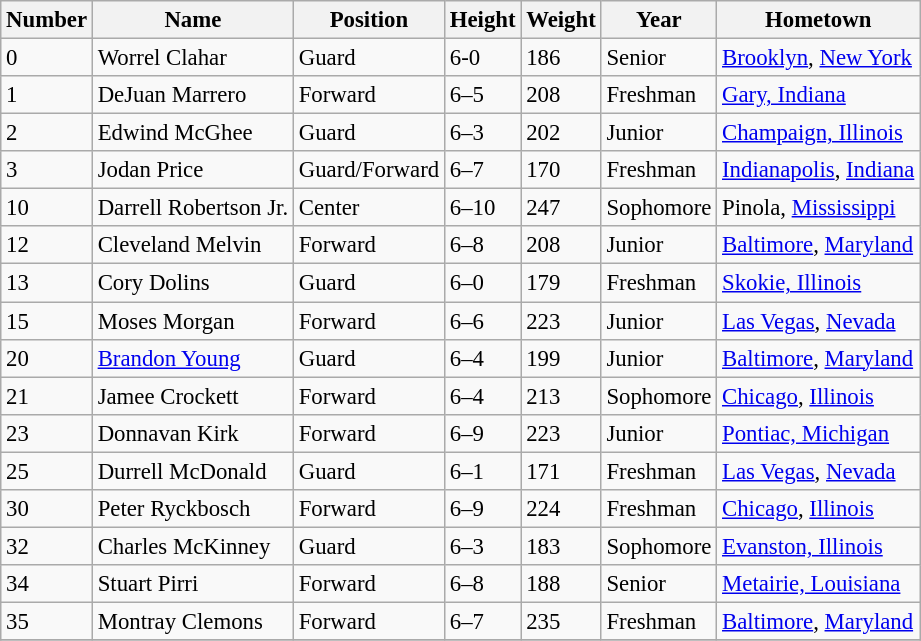<table class="wikitable" style="font-size: 95%;">
<tr>
<th>Number</th>
<th>Name</th>
<th>Position</th>
<th>Height</th>
<th>Weight</th>
<th>Year</th>
<th>Hometown</th>
</tr>
<tr>
<td>0</td>
<td>Worrel Clahar</td>
<td>Guard</td>
<td>6-0</td>
<td>186</td>
<td>Senior</td>
<td><a href='#'>Brooklyn</a>, <a href='#'>New York</a></td>
</tr>
<tr>
<td>1</td>
<td>DeJuan Marrero</td>
<td>Forward</td>
<td>6–5</td>
<td>208</td>
<td>Freshman</td>
<td><a href='#'>Gary, Indiana</a></td>
</tr>
<tr>
<td>2</td>
<td>Edwind McGhee</td>
<td>Guard</td>
<td>6–3</td>
<td>202</td>
<td>Junior</td>
<td><a href='#'>Champaign, Illinois</a></td>
</tr>
<tr>
<td>3</td>
<td>Jodan Price</td>
<td>Guard/Forward</td>
<td>6–7</td>
<td>170</td>
<td>Freshman</td>
<td><a href='#'>Indianapolis</a>, <a href='#'>Indiana</a></td>
</tr>
<tr>
<td>10</td>
<td>Darrell Robertson Jr.</td>
<td>Center</td>
<td>6–10</td>
<td>247</td>
<td>Sophomore</td>
<td>Pinola, <a href='#'>Mississippi</a></td>
</tr>
<tr>
<td>12</td>
<td>Cleveland Melvin</td>
<td>Forward</td>
<td>6–8</td>
<td>208</td>
<td>Junior</td>
<td><a href='#'>Baltimore</a>, <a href='#'>Maryland</a></td>
</tr>
<tr>
<td>13</td>
<td>Cory Dolins</td>
<td>Guard</td>
<td>6–0</td>
<td>179</td>
<td>Freshman</td>
<td><a href='#'>Skokie, Illinois</a></td>
</tr>
<tr>
<td>15</td>
<td>Moses Morgan</td>
<td>Forward</td>
<td>6–6</td>
<td>223</td>
<td>Junior</td>
<td><a href='#'>Las Vegas</a>, <a href='#'>Nevada</a></td>
</tr>
<tr>
<td>20</td>
<td><a href='#'>Brandon Young</a></td>
<td>Guard</td>
<td>6–4</td>
<td>199</td>
<td>Junior</td>
<td><a href='#'>Baltimore</a>, <a href='#'>Maryland</a></td>
</tr>
<tr>
<td>21</td>
<td>Jamee Crockett</td>
<td>Forward</td>
<td>6–4</td>
<td>213</td>
<td>Sophomore</td>
<td><a href='#'>Chicago</a>, <a href='#'>Illinois</a></td>
</tr>
<tr>
<td>23</td>
<td>Donnavan Kirk</td>
<td>Forward</td>
<td>6–9</td>
<td>223</td>
<td>Junior</td>
<td><a href='#'>Pontiac, Michigan</a></td>
</tr>
<tr>
<td>25</td>
<td>Durrell McDonald</td>
<td>Guard</td>
<td>6–1</td>
<td>171</td>
<td>Freshman</td>
<td><a href='#'>Las Vegas</a>, <a href='#'>Nevada</a></td>
</tr>
<tr>
<td>30</td>
<td>Peter Ryckbosch</td>
<td>Forward</td>
<td>6–9</td>
<td>224</td>
<td>Freshman</td>
<td><a href='#'>Chicago</a>, <a href='#'>Illinois</a></td>
</tr>
<tr>
<td>32</td>
<td>Charles McKinney</td>
<td>Guard</td>
<td>6–3</td>
<td>183</td>
<td>Sophomore</td>
<td><a href='#'>Evanston, Illinois</a></td>
</tr>
<tr>
<td>34</td>
<td>Stuart Pirri</td>
<td>Forward</td>
<td>6–8</td>
<td>188</td>
<td>Senior</td>
<td><a href='#'>Metairie, Louisiana</a></td>
</tr>
<tr>
<td>35</td>
<td>Montray Clemons</td>
<td>Forward</td>
<td>6–7</td>
<td>235</td>
<td>Freshman</td>
<td><a href='#'>Baltimore</a>, <a href='#'>Maryland</a></td>
</tr>
<tr>
</tr>
</table>
